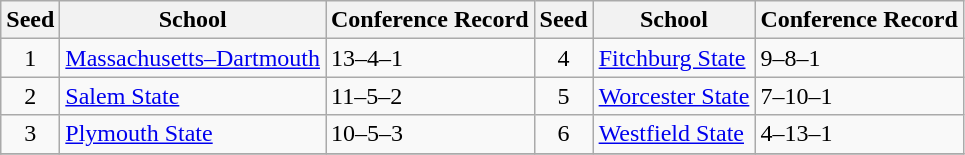<table class="wikitable">
<tr>
<th>Seed</th>
<th>School</th>
<th>Conference Record</th>
<th>Seed</th>
<th>School</th>
<th>Conference Record</th>
</tr>
<tr>
<td align=center>1</td>
<td><a href='#'>Massachusetts–Dartmouth</a></td>
<td>13–4–1</td>
<td align=center>4</td>
<td><a href='#'>Fitchburg State</a></td>
<td>9–8–1</td>
</tr>
<tr>
<td align=center>2</td>
<td><a href='#'>Salem State</a></td>
<td>11–5–2</td>
<td align=center>5</td>
<td><a href='#'>Worcester State</a></td>
<td>7–10–1</td>
</tr>
<tr>
<td align=center>3</td>
<td><a href='#'>Plymouth State</a></td>
<td>10–5–3</td>
<td align=center>6</td>
<td><a href='#'>Westfield State</a></td>
<td>4–13–1</td>
</tr>
<tr>
</tr>
</table>
